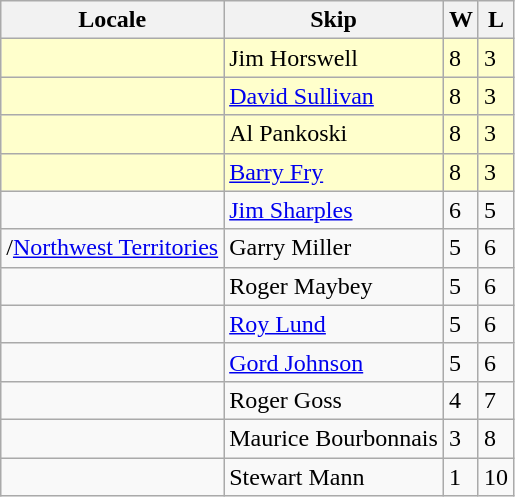<table class="wikitable" border="1">
<tr>
<th>Locale</th>
<th>Skip</th>
<th>W</th>
<th>L</th>
</tr>
<tr bgcolor=#ffffcc>
<td></td>
<td>Jim Horswell</td>
<td>8</td>
<td>3</td>
</tr>
<tr bgcolor=#ffffcc>
<td></td>
<td><a href='#'>David Sullivan</a></td>
<td>8</td>
<td>3</td>
</tr>
<tr bgcolor=#ffffcc>
<td></td>
<td>Al Pankoski</td>
<td>8</td>
<td>3</td>
</tr>
<tr bgcolor=#ffffcc>
<td></td>
<td><a href='#'>Barry Fry</a></td>
<td>8</td>
<td>3</td>
</tr>
<tr>
<td></td>
<td><a href='#'>Jim Sharples</a></td>
<td>6</td>
<td>5</td>
</tr>
<tr>
<td>/<a href='#'>Northwest Territories</a></td>
<td>Garry Miller</td>
<td>5</td>
<td>6</td>
</tr>
<tr>
<td></td>
<td>Roger Maybey</td>
<td>5</td>
<td>6</td>
</tr>
<tr>
<td></td>
<td><a href='#'>Roy Lund</a></td>
<td>5</td>
<td>6</td>
</tr>
<tr>
<td></td>
<td><a href='#'>Gord Johnson</a></td>
<td>5</td>
<td>6</td>
</tr>
<tr>
<td></td>
<td>Roger Goss</td>
<td>4</td>
<td>7</td>
</tr>
<tr>
<td></td>
<td>Maurice Bourbonnais</td>
<td>3</td>
<td>8</td>
</tr>
<tr>
<td></td>
<td>Stewart Mann</td>
<td>1</td>
<td>10</td>
</tr>
</table>
